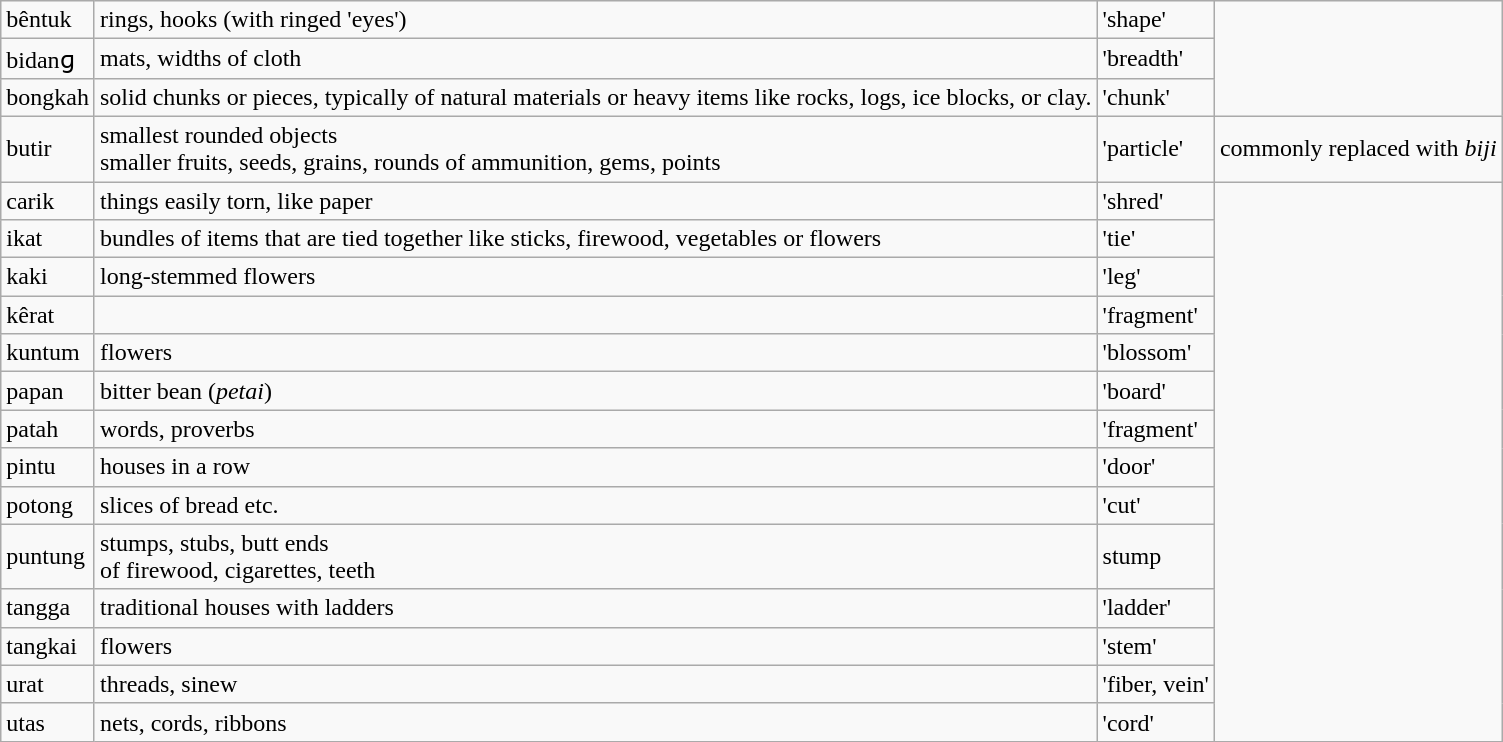<table class="wikitable">
<tr>
<td>bêntuk</td>
<td>rings, hooks (with ringed 'eyes')</td>
<td>'shape'</td>
</tr>
<tr>
<td>bidanɡ</td>
<td>mats, widths of cloth</td>
<td>'breadth'</td>
</tr>
<tr>
<td>bongkah</td>
<td>solid chunks or pieces, typically of natural materials or heavy items like rocks, logs, ice blocks, or clay.</td>
<td>'chunk'</td>
</tr>
<tr>
<td>butir</td>
<td>smallest rounded objects<br>smaller fruits, seeds, grains, rounds of ammunition, gems, points</td>
<td>'particle'</td>
<td>commonly replaced with <em>biji</em></td>
</tr>
<tr>
<td>carik</td>
<td>things easily torn, like paper</td>
<td>'shred'</td>
</tr>
<tr>
<td>ikat</td>
<td>bundles of items that are tied together like sticks, firewood, vegetables or flowers</td>
<td>'tie'</td>
</tr>
<tr>
<td>kaki</td>
<td>long-stemmed flowers</td>
<td>'leg'</td>
</tr>
<tr>
<td>kêrat</td>
<td></td>
<td>'fragment'</td>
</tr>
<tr>
<td>kuntum</td>
<td>flowers</td>
<td>'blossom'</td>
</tr>
<tr>
<td>papan</td>
<td>bitter bean (<em>petai</em>)</td>
<td>'board'</td>
</tr>
<tr>
<td>patah</td>
<td>words, proverbs</td>
<td>'fragment'</td>
</tr>
<tr>
<td>pintu</td>
<td>houses in a row</td>
<td>'door'</td>
</tr>
<tr>
<td>potong</td>
<td>slices of bread etc.</td>
<td>'cut'</td>
</tr>
<tr>
<td>puntung</td>
<td>stumps, stubs, butt ends<br>of firewood, cigarettes, teeth</td>
<td>stump</td>
</tr>
<tr>
<td>tangga</td>
<td>traditional houses with ladders</td>
<td>'ladder'</td>
</tr>
<tr>
<td>tangkai</td>
<td>flowers</td>
<td>'stem'</td>
</tr>
<tr>
<td>urat</td>
<td>threads, sinew</td>
<td>'fiber, vein'</td>
</tr>
<tr>
<td>utas</td>
<td>nets, cords, ribbons</td>
<td>'cord'</td>
</tr>
</table>
